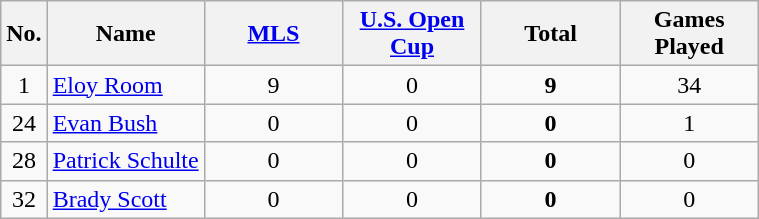<table class="wikitable sortable" style="text-align: center;">
<tr>
<th rowspan=1>No.</th>
<th rowspan=1>Name</th>
<th style="width:85px;"><a href='#'>MLS</a></th>
<th style="width:85px;"><a href='#'>U.S. Open Cup</a></th>
<th style="width:85px;"><strong>Total</strong></th>
<th style="width:85px;"><strong>Games Played</strong></th>
</tr>
<tr>
<td>1</td>
<td align=left> <a href='#'>Eloy Room</a></td>
<td>9</td>
<td>0</td>
<td><strong>9</strong></td>
<td>34</td>
</tr>
<tr>
<td>24</td>
<td align=left> <a href='#'>Evan Bush</a></td>
<td>0</td>
<td>0</td>
<td><strong>0</strong></td>
<td>1</td>
</tr>
<tr>
<td>28</td>
<td align=left> <a href='#'>Patrick Schulte</a></td>
<td>0</td>
<td>0</td>
<td><strong>0</strong></td>
<td>0</td>
</tr>
<tr>
<td>32</td>
<td align=left> <a href='#'>Brady Scott</a></td>
<td>0</td>
<td>0</td>
<td><strong>0</strong></td>
<td>0</td>
</tr>
</table>
